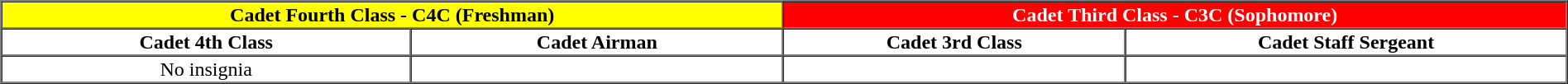<table border="1" cellpadding="1" cellspacing="0" align="center" width="100%">
<tr>
<th colspan="2" style="background:yellow; color:black"><strong>Cadet Fourth Class - C4C (Freshman)</strong></th>
<th colspan="2" style="background:red; color:white"><strong>Cadet Third Class - C3C (Sophomore)</strong></th>
</tr>
<tr>
<th>Cadet 4th Class</th>
<th>Cadet Airman</th>
<th>Cadet 3rd Class</th>
<th>Cadet Staff Sergeant</th>
</tr>
<tr style="text-align:center;">
<td>No insignia</td>
<td></td>
<td></td>
<td></td>
</tr>
</table>
